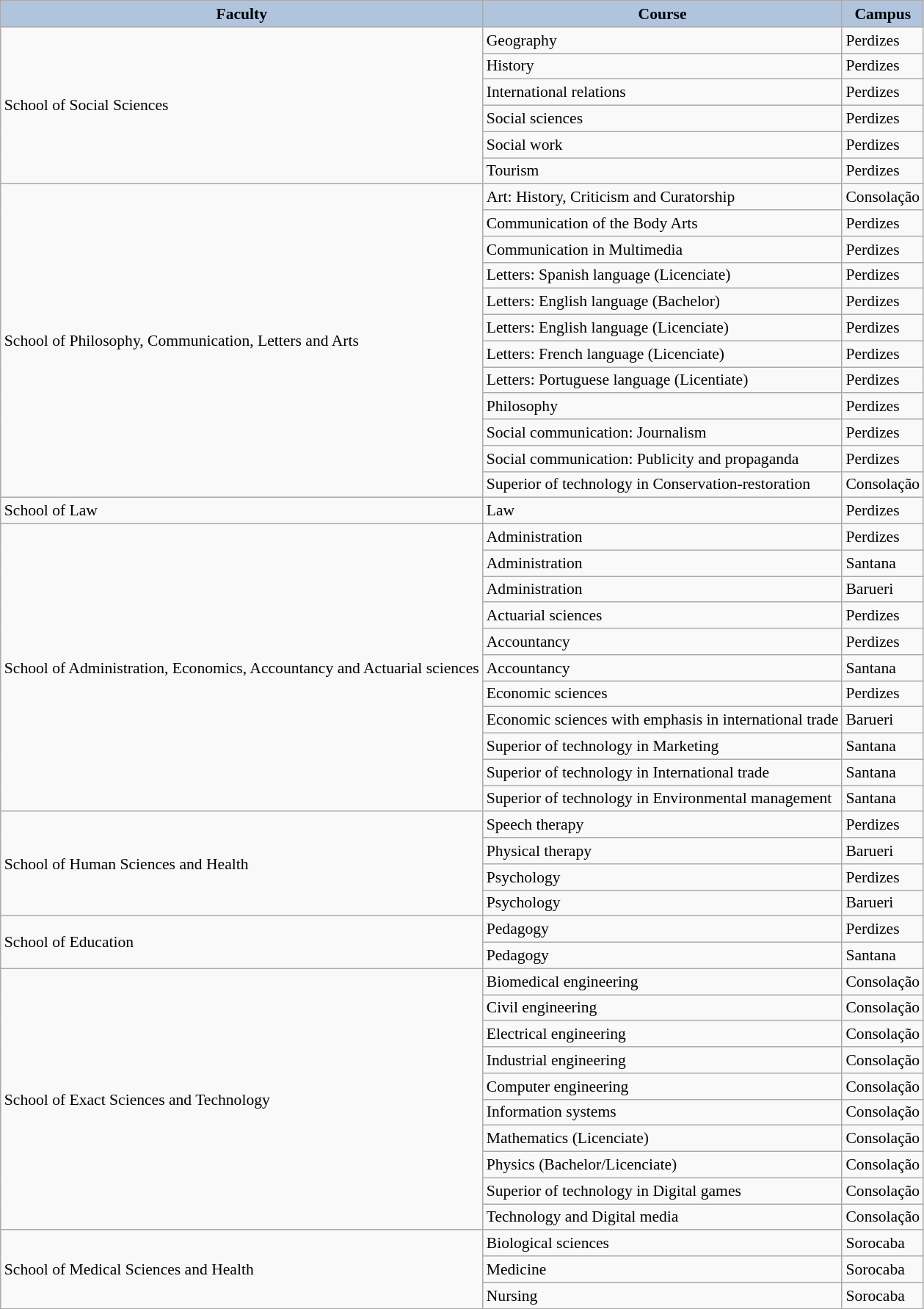<table class="wikitable" style="font-size:90%;">
<tr>
<th style="background:#B0C4DE;">Faculty</th>
<th style="background:#B0C4DE;">Course</th>
<th style="background:#B0C4DE;">Campus</th>
</tr>
<tr>
<td rowspan="6">School of Social Sciences</td>
<td>Geography</td>
<td>Perdizes</td>
</tr>
<tr>
<td>History</td>
<td>Perdizes</td>
</tr>
<tr>
<td>International relations</td>
<td>Perdizes</td>
</tr>
<tr>
<td>Social sciences</td>
<td>Perdizes</td>
</tr>
<tr>
<td>Social work</td>
<td>Perdizes</td>
</tr>
<tr>
<td>Tourism</td>
<td>Perdizes</td>
</tr>
<tr>
<td rowspan="12">School of Philosophy, Communication, Letters and Arts</td>
<td>Art: History, Criticism and Curatorship</td>
<td>Consolação</td>
</tr>
<tr>
<td>Communication of the Body Arts</td>
<td>Perdizes</td>
</tr>
<tr>
<td>Communication in Multimedia</td>
<td>Perdizes</td>
</tr>
<tr>
<td>Letters: Spanish language (Licenciate)</td>
<td>Perdizes</td>
</tr>
<tr>
<td>Letters: English language (Bachelor)</td>
<td>Perdizes</td>
</tr>
<tr>
<td>Letters: English language (Licenciate)</td>
<td>Perdizes</td>
</tr>
<tr>
<td>Letters: French language (Licenciate)</td>
<td>Perdizes</td>
</tr>
<tr>
<td>Letters: Portuguese language (Licentiate)</td>
<td>Perdizes</td>
</tr>
<tr>
<td>Philosophy</td>
<td>Perdizes</td>
</tr>
<tr>
<td>Social communication: Journalism</td>
<td>Perdizes</td>
</tr>
<tr>
<td>Social communication: Publicity and propaganda</td>
<td>Perdizes</td>
</tr>
<tr>
<td>Superior of technology in Conservation-restoration</td>
<td>Consolação</td>
</tr>
<tr>
<td rowspan="1">School of Law</td>
<td>Law</td>
<td>Perdizes</td>
</tr>
<tr>
<td rowspan="11">School of Administration, Economics, Accountancy and Actuarial sciences</td>
<td>Administration</td>
<td>Perdizes</td>
</tr>
<tr>
<td>Administration</td>
<td>Santana</td>
</tr>
<tr>
<td>Administration</td>
<td>Barueri</td>
</tr>
<tr>
<td>Actuarial sciences</td>
<td>Perdizes</td>
</tr>
<tr>
<td>Accountancy</td>
<td>Perdizes</td>
</tr>
<tr>
<td>Accountancy</td>
<td>Santana</td>
</tr>
<tr>
<td>Economic sciences</td>
<td>Perdizes</td>
</tr>
<tr>
<td>Economic sciences with emphasis in international trade</td>
<td>Barueri</td>
</tr>
<tr>
<td>Superior of technology in Marketing</td>
<td>Santana</td>
</tr>
<tr>
<td>Superior of technology in International trade</td>
<td>Santana</td>
</tr>
<tr>
<td>Superior of technology in Environmental management</td>
<td>Santana</td>
</tr>
<tr>
<td rowspan="4">School of Human Sciences and Health</td>
<td>Speech therapy</td>
<td>Perdizes</td>
</tr>
<tr>
<td>Physical therapy</td>
<td>Barueri</td>
</tr>
<tr>
<td>Psychology</td>
<td>Perdizes</td>
</tr>
<tr>
<td>Psychology</td>
<td>Barueri</td>
</tr>
<tr>
<td rowspan="2">School of Education</td>
<td>Pedagogy</td>
<td>Perdizes</td>
</tr>
<tr>
<td>Pedagogy</td>
<td>Santana</td>
</tr>
<tr>
<td rowspan="10">School of Exact Sciences and Technology</td>
<td>Biomedical engineering</td>
<td>Consolação</td>
</tr>
<tr>
<td>Civil engineering</td>
<td>Consolação</td>
</tr>
<tr>
<td>Electrical engineering</td>
<td>Consolação</td>
</tr>
<tr>
<td>Industrial engineering</td>
<td>Consolação</td>
</tr>
<tr>
<td>Computer engineering</td>
<td>Consolação</td>
</tr>
<tr>
<td>Information systems</td>
<td>Consolação</td>
</tr>
<tr>
<td>Mathematics (Licenciate)</td>
<td>Consolação</td>
</tr>
<tr>
<td>Physics (Bachelor/Licenciate)</td>
<td>Consolação</td>
</tr>
<tr>
<td>Superior of technology in Digital games</td>
<td>Consolação</td>
</tr>
<tr>
<td>Technology and Digital media</td>
<td>Consolação</td>
</tr>
<tr>
<td rowspan="3">School of Medical Sciences and Health</td>
<td>Biological sciences</td>
<td>Sorocaba</td>
</tr>
<tr>
<td>Medicine</td>
<td>Sorocaba</td>
</tr>
<tr>
<td>Nursing</td>
<td>Sorocaba</td>
</tr>
</table>
